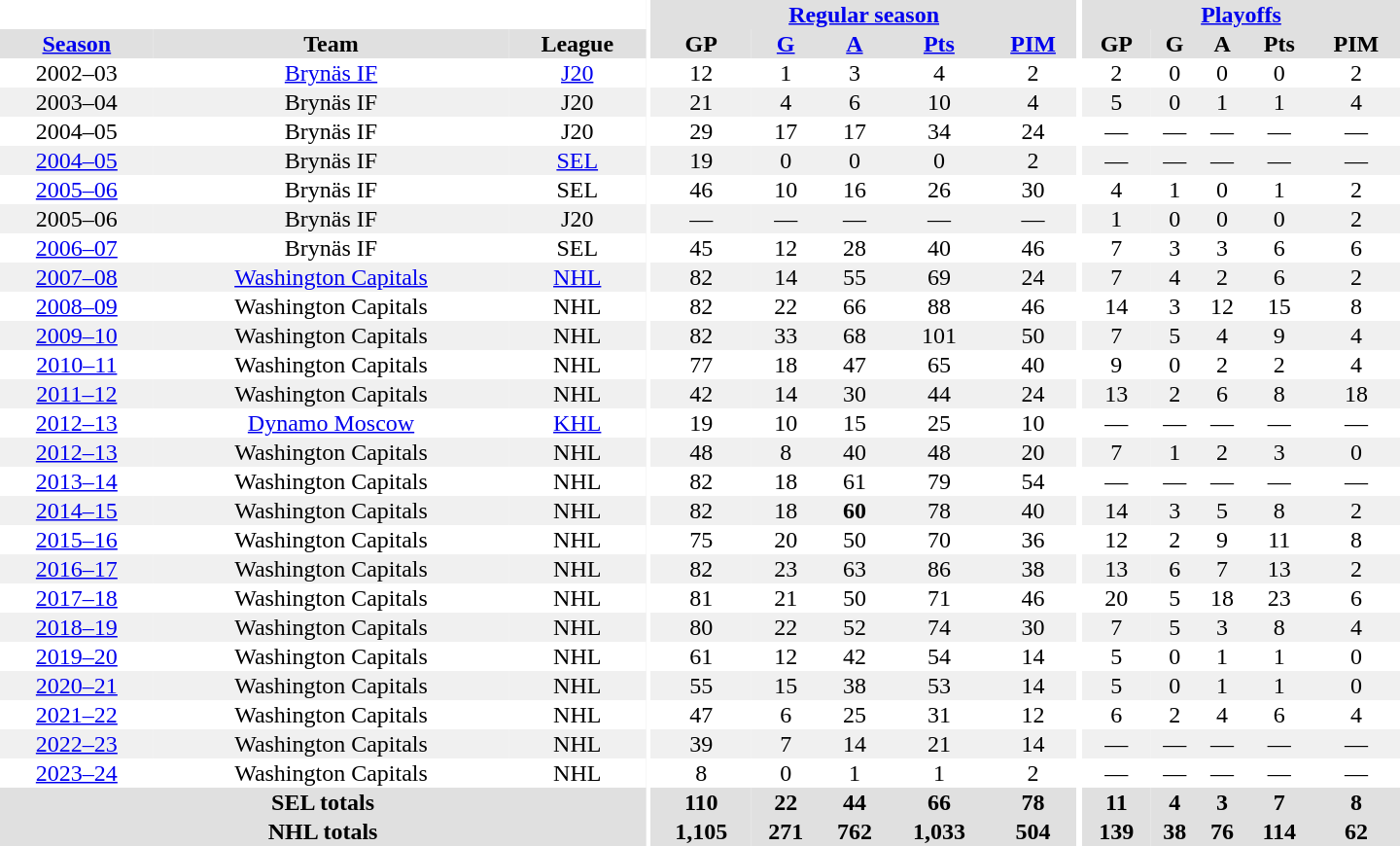<table border="0" cellpadding="1" cellspacing="0" style="text-align:center; width:60em">
<tr bgcolor="#e0e0e0">
<th colspan="3" bgcolor="#ffffff"></th>
<th rowspan="100" bgcolor="#ffffff"></th>
<th colspan="5"><a href='#'>Regular season</a></th>
<th rowspan="100" bgcolor="#ffffff"></th>
<th colspan="5"><a href='#'>Playoffs</a></th>
</tr>
<tr bgcolor="#e0e0e0">
<th><a href='#'>Season</a></th>
<th>Team</th>
<th>League</th>
<th>GP</th>
<th><a href='#'>G</a></th>
<th><a href='#'>A</a></th>
<th><a href='#'>Pts</a></th>
<th><a href='#'>PIM</a></th>
<th>GP</th>
<th>G</th>
<th>A</th>
<th>Pts</th>
<th>PIM</th>
</tr>
<tr>
<td>2002–03</td>
<td><a href='#'>Brynäs IF</a></td>
<td><a href='#'>J20</a></td>
<td>12</td>
<td>1</td>
<td>3</td>
<td>4</td>
<td>2</td>
<td>2</td>
<td>0</td>
<td>0</td>
<td>0</td>
<td>2</td>
</tr>
<tr bgcolor="#f0f0f0">
<td>2003–04</td>
<td>Brynäs IF</td>
<td>J20</td>
<td>21</td>
<td>4</td>
<td>6</td>
<td>10</td>
<td>4</td>
<td>5</td>
<td>0</td>
<td>1</td>
<td>1</td>
<td>4</td>
</tr>
<tr>
<td>2004–05</td>
<td>Brynäs IF</td>
<td>J20</td>
<td>29</td>
<td>17</td>
<td>17</td>
<td>34</td>
<td>24</td>
<td>—</td>
<td>—</td>
<td>—</td>
<td>—</td>
<td>—</td>
</tr>
<tr bgcolor="#f0f0f0">
<td><a href='#'>2004–05</a></td>
<td>Brynäs IF</td>
<td><a href='#'>SEL</a></td>
<td>19</td>
<td>0</td>
<td>0</td>
<td>0</td>
<td>2</td>
<td>—</td>
<td>—</td>
<td>—</td>
<td>—</td>
<td>—</td>
</tr>
<tr>
<td><a href='#'>2005–06</a></td>
<td>Brynäs IF</td>
<td>SEL</td>
<td>46</td>
<td>10</td>
<td>16</td>
<td>26</td>
<td>30</td>
<td>4</td>
<td>1</td>
<td>0</td>
<td>1</td>
<td>2</td>
</tr>
<tr bgcolor="#f0f0f0">
<td>2005–06</td>
<td>Brynäs IF</td>
<td>J20</td>
<td>—</td>
<td>—</td>
<td>—</td>
<td>—</td>
<td>—</td>
<td>1</td>
<td>0</td>
<td>0</td>
<td>0</td>
<td>2</td>
</tr>
<tr>
<td><a href='#'>2006–07</a></td>
<td>Brynäs IF</td>
<td>SEL</td>
<td>45</td>
<td>12</td>
<td>28</td>
<td>40</td>
<td>46</td>
<td>7</td>
<td>3</td>
<td>3</td>
<td>6</td>
<td>6</td>
</tr>
<tr bgcolor="#f0f0f0">
<td><a href='#'>2007–08</a></td>
<td><a href='#'>Washington Capitals</a></td>
<td><a href='#'>NHL</a></td>
<td>82</td>
<td>14</td>
<td>55</td>
<td>69</td>
<td>24</td>
<td>7</td>
<td>4</td>
<td>2</td>
<td>6</td>
<td>2</td>
</tr>
<tr>
<td><a href='#'>2008–09</a></td>
<td>Washington Capitals</td>
<td>NHL</td>
<td>82</td>
<td>22</td>
<td>66</td>
<td>88</td>
<td>46</td>
<td>14</td>
<td>3</td>
<td>12</td>
<td>15</td>
<td>8</td>
</tr>
<tr bgcolor="#f0f0f0">
<td><a href='#'>2009–10</a></td>
<td>Washington Capitals</td>
<td>NHL</td>
<td>82</td>
<td>33</td>
<td>68</td>
<td>101</td>
<td>50</td>
<td>7</td>
<td>5</td>
<td>4</td>
<td>9</td>
<td>4</td>
</tr>
<tr>
<td><a href='#'>2010–11</a></td>
<td>Washington Capitals</td>
<td>NHL</td>
<td>77</td>
<td>18</td>
<td>47</td>
<td>65</td>
<td>40</td>
<td>9</td>
<td>0</td>
<td>2</td>
<td>2</td>
<td>4</td>
</tr>
<tr bgcolor="#f0f0f0">
<td><a href='#'>2011–12</a></td>
<td>Washington Capitals</td>
<td>NHL</td>
<td>42</td>
<td>14</td>
<td>30</td>
<td>44</td>
<td>24</td>
<td>13</td>
<td>2</td>
<td>6</td>
<td>8</td>
<td>18</td>
</tr>
<tr>
<td><a href='#'>2012–13</a></td>
<td><a href='#'>Dynamo Moscow</a></td>
<td><a href='#'>KHL</a></td>
<td>19</td>
<td>10</td>
<td>15</td>
<td>25</td>
<td>10</td>
<td>—</td>
<td>—</td>
<td>—</td>
<td>—</td>
<td>—</td>
</tr>
<tr bgcolor="#f0f0f0">
<td><a href='#'>2012–13</a></td>
<td>Washington Capitals</td>
<td>NHL</td>
<td>48</td>
<td>8</td>
<td>40</td>
<td>48</td>
<td>20</td>
<td>7</td>
<td>1</td>
<td>2</td>
<td>3</td>
<td>0</td>
</tr>
<tr>
<td><a href='#'>2013–14</a></td>
<td>Washington Capitals</td>
<td>NHL</td>
<td>82</td>
<td>18</td>
<td>61</td>
<td>79</td>
<td>54</td>
<td>—</td>
<td>—</td>
<td>—</td>
<td>—</td>
<td>—</td>
</tr>
<tr bgcolor="#f0f0f0">
<td><a href='#'>2014–15</a></td>
<td>Washington Capitals</td>
<td>NHL</td>
<td>82</td>
<td>18</td>
<td><strong>60</strong></td>
<td>78</td>
<td>40</td>
<td>14</td>
<td>3</td>
<td>5</td>
<td>8</td>
<td>2</td>
</tr>
<tr>
<td><a href='#'>2015–16</a></td>
<td>Washington Capitals</td>
<td>NHL</td>
<td>75</td>
<td>20</td>
<td>50</td>
<td>70</td>
<td>36</td>
<td>12</td>
<td>2</td>
<td>9</td>
<td>11</td>
<td>8</td>
</tr>
<tr bgcolor="#f0f0f0">
<td><a href='#'>2016–17</a></td>
<td>Washington Capitals</td>
<td>NHL</td>
<td>82</td>
<td>23</td>
<td>63</td>
<td>86</td>
<td>38</td>
<td>13</td>
<td>6</td>
<td>7</td>
<td>13</td>
<td>2</td>
</tr>
<tr>
<td><a href='#'>2017–18</a></td>
<td>Washington Capitals</td>
<td>NHL</td>
<td>81</td>
<td>21</td>
<td>50</td>
<td>71</td>
<td>46</td>
<td>20</td>
<td>5</td>
<td>18</td>
<td>23</td>
<td>6</td>
</tr>
<tr bgcolor="#f0f0f0">
<td><a href='#'>2018–19</a></td>
<td>Washington Capitals</td>
<td>NHL</td>
<td>80</td>
<td>22</td>
<td>52</td>
<td>74</td>
<td>30</td>
<td>7</td>
<td>5</td>
<td>3</td>
<td>8</td>
<td>4</td>
</tr>
<tr>
<td><a href='#'>2019–20</a></td>
<td>Washington Capitals</td>
<td>NHL</td>
<td>61</td>
<td>12</td>
<td>42</td>
<td>54</td>
<td>14</td>
<td>5</td>
<td>0</td>
<td>1</td>
<td>1</td>
<td>0</td>
</tr>
<tr bgcolor="#f0f0f0">
<td><a href='#'>2020–21</a></td>
<td>Washington Capitals</td>
<td>NHL</td>
<td>55</td>
<td>15</td>
<td>38</td>
<td>53</td>
<td>14</td>
<td>5</td>
<td>0</td>
<td>1</td>
<td>1</td>
<td>0</td>
</tr>
<tr>
<td><a href='#'>2021–22</a></td>
<td>Washington Capitals</td>
<td>NHL</td>
<td>47</td>
<td>6</td>
<td>25</td>
<td>31</td>
<td>12</td>
<td>6</td>
<td>2</td>
<td>4</td>
<td>6</td>
<td>4</td>
</tr>
<tr bgcolor="#f0f0f0">
<td><a href='#'>2022–23</a></td>
<td>Washington Capitals</td>
<td>NHL</td>
<td>39</td>
<td>7</td>
<td>14</td>
<td>21</td>
<td>14</td>
<td>—</td>
<td>—</td>
<td>—</td>
<td>—</td>
<td>—</td>
</tr>
<tr>
<td><a href='#'>2023–24</a></td>
<td>Washington Capitals</td>
<td>NHL</td>
<td>8</td>
<td>0</td>
<td>1</td>
<td>1</td>
<td>2</td>
<td>—</td>
<td>—</td>
<td>—</td>
<td>—</td>
<td>—</td>
</tr>
<tr bgcolor="#e0e0e0">
<th colspan="3">SEL totals</th>
<th>110</th>
<th>22</th>
<th>44</th>
<th>66</th>
<th>78</th>
<th>11</th>
<th>4</th>
<th>3</th>
<th>7</th>
<th>8</th>
</tr>
<tr bgcolor="#e0e0e0">
<th colspan="3">NHL totals</th>
<th>1,105</th>
<th>271</th>
<th>762</th>
<th>1,033</th>
<th>504</th>
<th>139</th>
<th>38</th>
<th>76</th>
<th>114</th>
<th>62</th>
</tr>
</table>
